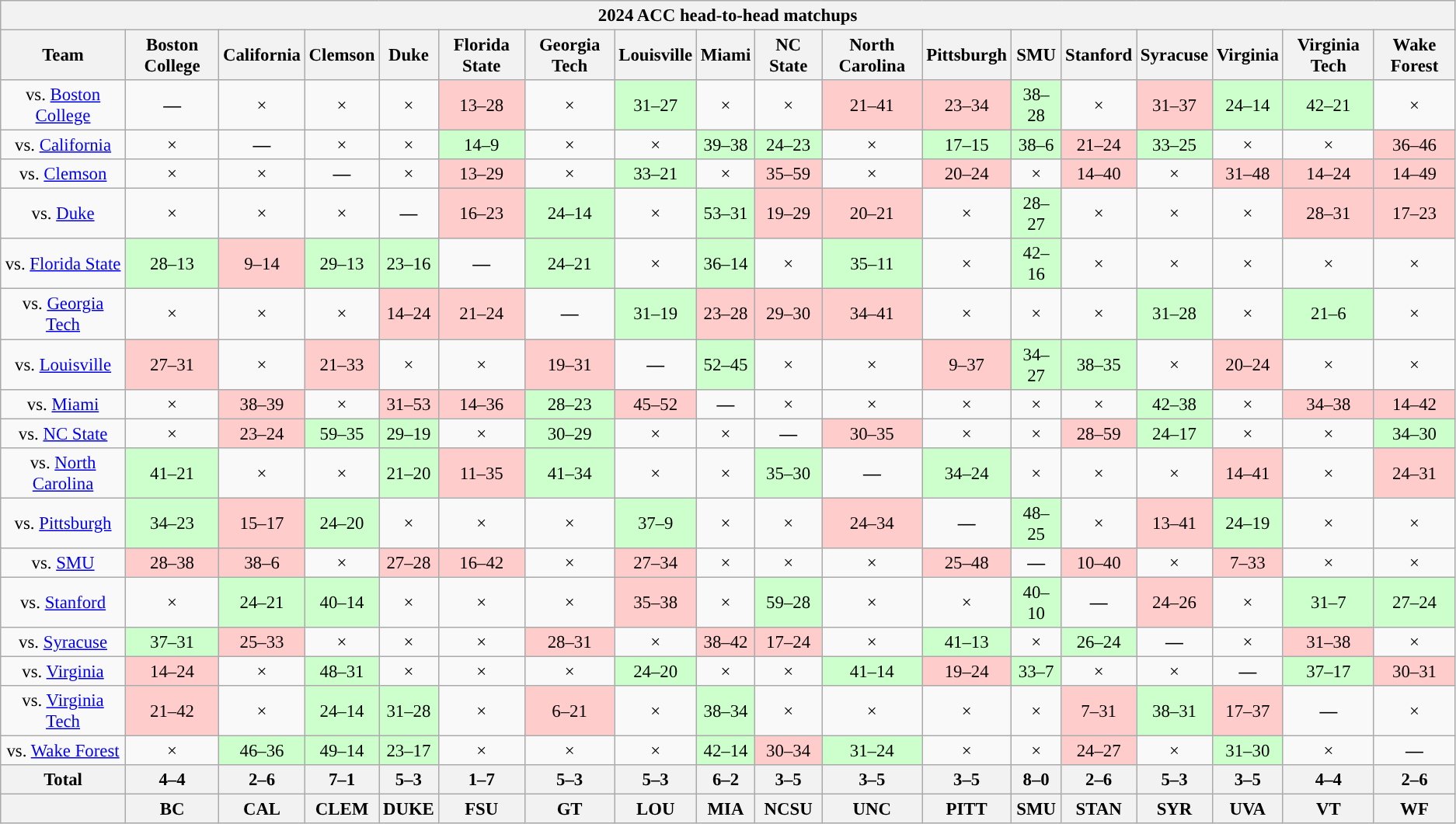<table class="wikitable" style="font-size:95%; text-align:center;">
<tr>
<th colspan=18>2024 ACC head-to-head matchups</th>
</tr>
<tr>
<th style="width:100px;">Team</th>
<th>Boston College</th>
<th>California</th>
<th>Clemson</th>
<th>Duke</th>
<th>Florida State</th>
<th>Georgia Tech</th>
<th>Louisville</th>
<th>Miami</th>
<th>NC State</th>
<th>North Carolina</th>
<th>Pittsburgh</th>
<th>SMU</th>
<th>Stanford</th>
<th>Syracuse</th>
<th>Virginia</th>
<th>Virginia Tech</th>
<th>Wake Forest</th>
</tr>
<tr>
<td>vs. <a href='#'>Boston College</a></td>
<td><strong>—</strong></td>
<td>×</td>
<td>×</td>
<td>×</td>
<td bgcolor=#fcc>13–28</td>
<td>×</td>
<td bgcolor=#cfc>31–27</td>
<td>×</td>
<td>×</td>
<td bgcolor=#fcc>21–41</td>
<td bgcolor=#fcc>23–34</td>
<td bgcolor=#cfc>38–28</td>
<td>×</td>
<td bgcolor=#fcc>31–37</td>
<td bgcolor=#cfc>24–14</td>
<td bgcolor=#cfc>42–21</td>
<td>×</td>
</tr>
<tr>
<td>vs. <a href='#'>California</a></td>
<td>×</td>
<td><strong>—</strong></td>
<td>×</td>
<td>×</td>
<td bgcolor=#cfc>14–9</td>
<td>×</td>
<td>×</td>
<td bgcolor=#cfc>39–38</td>
<td bgcolor=#cfc>24–23</td>
<td>×</td>
<td bgcolor=#cfc>17–15</td>
<td bgcolor=#cfc>38–6</td>
<td bgcolor=#fcc>21–24</td>
<td bgcolor=#cfc>33–25</td>
<td>×</td>
<td>×</td>
<td bgcolor=#fcc>36–46</td>
</tr>
<tr>
<td>vs. <a href='#'>Clemson</a></td>
<td>×</td>
<td>×</td>
<td><strong>—</strong></td>
<td>×</td>
<td bgcolor=#fcc>13–29</td>
<td>×</td>
<td bgcolor=#cfc>33–21</td>
<td>×</td>
<td bgcolor=#fcc>35–59</td>
<td>×</td>
<td bgcolor=#fcc>20–24</td>
<td>×</td>
<td bgcolor=#fcc>14–40</td>
<td>×</td>
<td bgcolor=#fcc>31–48</td>
<td bgcolor=#fcc>14–24</td>
<td bgcolor=#fcc>14–49</td>
</tr>
<tr>
<td>vs. <a href='#'>Duke</a></td>
<td>×</td>
<td>×</td>
<td>×</td>
<td><strong>—</strong></td>
<td bgcolor=#fcc>16–23</td>
<td bgcolor=#cfc>24–14</td>
<td>×</td>
<td bgcolor=#cfc>53–31</td>
<td bgcolor=#fcc>19–29</td>
<td bgcolor=#fcc>20–21</td>
<td>×</td>
<td bgcolor=#cfc>28–27</td>
<td>×</td>
<td>×</td>
<td>×</td>
<td bgcolor=#fcc>28–31</td>
<td bgcolor=#fcc>17–23</td>
</tr>
<tr>
<td>vs. <a href='#'>Florida State</a></td>
<td bgcolor=#cfc>28–13</td>
<td bgcolor=#fcc>9–14</td>
<td bgcolor=#cfc>29–13</td>
<td bgcolor=#cfc>23–16</td>
<td><strong>—</strong></td>
<td bgcolor=#cfc>24–21</td>
<td>×</td>
<td bgcolor=#cfc>36–14</td>
<td>×</td>
<td bgcolor=#cfc>35–11</td>
<td>×</td>
<td bgcolor=#cfc>42–16</td>
<td>×</td>
<td>×</td>
<td>×</td>
<td>×</td>
<td>×</td>
</tr>
<tr>
<td>vs. <a href='#'>Georgia Tech</a></td>
<td>×</td>
<td>×</td>
<td>×</td>
<td bgcolor=#fcc>14–24</td>
<td bgcolor=#fcc>21–24</td>
<td><strong>—</strong></td>
<td bgcolor=#cfc>31–19</td>
<td bgcolor=#fcc>23–28</td>
<td bgcolor=#fcc>29–30</td>
<td bgcolor=#fcc>34–41</td>
<td>×</td>
<td>×</td>
<td>×</td>
<td bgcolor=#cfc>31–28</td>
<td>×</td>
<td bgcolor=#cfc>21–6</td>
<td>×</td>
</tr>
<tr>
<td>vs. <a href='#'>Louisville</a></td>
<td bgcolor=#fcc>27–31</td>
<td>×</td>
<td bgcolor=#fcc>21–33</td>
<td>×</td>
<td>×</td>
<td bgcolor=#fcc>19–31</td>
<td><strong>—</strong></td>
<td bgcolor=#cfc>52–45</td>
<td>×</td>
<td>×</td>
<td bgcolor=#fcc>9–37</td>
<td bgcolor=#cfc>34–27</td>
<td bgcolor=#cfc>38–35</td>
<td>×</td>
<td bgcolor=#fcc>20–24</td>
<td>×</td>
<td>×</td>
</tr>
<tr>
<td>vs. <a href='#'>Miami</a></td>
<td>×</td>
<td bgcolor=#fcc>38–39</td>
<td>×</td>
<td bgcolor=#fcc>31–53</td>
<td bgcolor=#fcc>14–36</td>
<td bgcolor=#cfc>28–23</td>
<td bgcolor=#fcc>45–52</td>
<td><strong>—</strong></td>
<td>×</td>
<td>×</td>
<td>×</td>
<td>×</td>
<td>×</td>
<td bgcolor=#cfc>42–38</td>
<td>×</td>
<td bgcolor=#fcc>34–38</td>
<td bgcolor=#fcc>14–42</td>
</tr>
<tr>
<td>vs. <a href='#'>NC State</a></td>
<td>×</td>
<td bgcolor=#fcc>23–24</td>
<td bgcolor=#cfc>59–35</td>
<td bgcolor=#cfc>29–19</td>
<td>×</td>
<td bgcolor=#cfc>30–29</td>
<td>×</td>
<td>×</td>
<td><strong>—</strong></td>
<td bgcolor=#fcc>30–35</td>
<td>×</td>
<td>×</td>
<td bgcolor=#fcc>28–59</td>
<td bgcolor=#cfc>24–17</td>
<td>×</td>
<td>×</td>
<td bgcolor=#cfc>34–30</td>
</tr>
<tr>
<td>vs. <a href='#'>North Carolina</a></td>
<td bgcolor=#cfc>41–21</td>
<td>×</td>
<td>×</td>
<td bgcolor=#cfc>21–20</td>
<td bgcolor=#fcc>11–35</td>
<td bgcolor=#cfc>41–34</td>
<td>×</td>
<td>×</td>
<td bgcolor=#cfc>35–30</td>
<td><strong>—</strong></td>
<td bgcolor=#cfc>34–24</td>
<td>×</td>
<td>×</td>
<td>×</td>
<td bgcolor=#fcc>14–41</td>
<td>×</td>
<td bgcolor=#fcc>24–31</td>
</tr>
<tr>
<td>vs. <a href='#'>Pittsburgh</a></td>
<td bgcolor=#cfc>34–23</td>
<td bgcolor=#fcc>15–17</td>
<td bgcolor=#cfc>24–20</td>
<td>×</td>
<td>×</td>
<td>×</td>
<td bgcolor=#cfc>37–9</td>
<td>×</td>
<td>×</td>
<td bgcolor=#fcc>24–34</td>
<td><strong>—</strong></td>
<td bgcolor=#cfc>48–25</td>
<td>×</td>
<td bgcolor=#fcc>13–41</td>
<td bgcolor=#cfc>24–19</td>
<td>×</td>
<td>×</td>
</tr>
<tr>
<td>vs. <a href='#'>SMU</a></td>
<td bgcolor=#fcc>28–38</td>
<td bgcolor=#fcc>38–6</td>
<td>×</td>
<td bgcolor=#fcc>27–28</td>
<td bgcolor=#fcc>16–42</td>
<td>×</td>
<td bgcolor=#fcc>27–34</td>
<td>×</td>
<td>×</td>
<td>×</td>
<td bgcolor=#fcc>25–48</td>
<td><strong>—</strong></td>
<td bgcolor=#fcc>10–40</td>
<td>×</td>
<td bgcolor=#fcc>7–33</td>
<td>×</td>
<td>×</td>
</tr>
<tr>
<td>vs. <a href='#'>Stanford</a></td>
<td>×</td>
<td bgcolor=#cfc>24–21</td>
<td bgcolor=#cfc>40–14</td>
<td>×</td>
<td>×</td>
<td>×</td>
<td bgcolor=#fcc>35–38</td>
<td>×</td>
<td bgcolor=#cfc>59–28</td>
<td>×</td>
<td>×</td>
<td bgcolor=#cfc>40–10</td>
<td><strong>—</strong></td>
<td bgcolor=#fcc>24–26</td>
<td>×</td>
<td bgcolor=#cfc>31–7</td>
<td bgcolor=#cfc>27–24</td>
</tr>
<tr>
<td>vs. <a href='#'>Syracuse</a></td>
<td bgcolor=#cfc>37–31</td>
<td bgcolor=#fcc>25–33</td>
<td>×</td>
<td>×</td>
<td>×</td>
<td bgcolor=#fcc>28–31</td>
<td>×</td>
<td bgcolor=#fcc>38–42</td>
<td bgcolor=#fcc>17–24</td>
<td>×</td>
<td bgcolor=#cfc>41–13</td>
<td>×</td>
<td bgcolor=#cfc>26–24</td>
<td><strong>—</strong></td>
<td>×</td>
<td bgcolor=#fcc>31–38</td>
<td>×</td>
</tr>
<tr>
<td>vs. <a href='#'>Virginia</a></td>
<td bgcolor=#fcc>14–24</td>
<td>×</td>
<td bgcolor=#cfc>48–31</td>
<td>×</td>
<td>×</td>
<td>×</td>
<td bgcolor=#cfc>24–20</td>
<td>×</td>
<td>×</td>
<td bgcolor=#cfc>41–14</td>
<td bgcolor=#fcc>19–24</td>
<td bgcolor=#cfc>33–7</td>
<td>×</td>
<td>×</td>
<td><strong>—</strong></td>
<td bgcolor=#cfc>37–17</td>
<td bgcolor=#fcc>30–31</td>
</tr>
<tr>
<td>vs. <a href='#'>Virginia Tech</a></td>
<td bgcolor=#fcc>21–42</td>
<td>×</td>
<td bgcolor=#cfc>24–14</td>
<td bgcolor=#cfc>31–28</td>
<td>×</td>
<td bgcolor=#fcc>6–21</td>
<td>×</td>
<td bgcolor=#cfc>38–34</td>
<td>×</td>
<td>×</td>
<td>×</td>
<td>×</td>
<td bgcolor=#fcc>7–31</td>
<td bgcolor=#cfc>38–31</td>
<td bgcolor=#fcc>17–37</td>
<td><strong>—</strong></td>
<td>×</td>
</tr>
<tr>
<td>vs. <a href='#'>Wake Forest</a></td>
<td>×</td>
<td bgcolor=#cfc>46–36</td>
<td bgcolor=#cfc>49–14</td>
<td bgcolor=#cfc>23–17</td>
<td>×</td>
<td>×</td>
<td>×</td>
<td bgcolor=#cfc>42–14</td>
<td bgcolor=#fcc>30–34</td>
<td bgcolor=#cfc>31–24</td>
<td>×</td>
<td>×</td>
<td bgcolor=#fcc>24–27</td>
<td>×</td>
<td bgcolor=#cfc>31–30</td>
<td>×</td>
<td><strong>—</strong></td>
</tr>
<tr style="text-align:center;">
<th>Total</th>
<th>4–4</th>
<th>2–6</th>
<th>7–1</th>
<th>5–3</th>
<th>1–7</th>
<th>5–3</th>
<th>5–3</th>
<th>6–2</th>
<th>3–5</th>
<th>3–5</th>
<th>3–5</th>
<th>8–0</th>
<th>2–6</th>
<th>5–3</th>
<th>3–5</th>
<th>4–4</th>
<th>2–6</th>
</tr>
<tr>
<th style="width:100px;"></th>
<th>BC</th>
<th>CAL</th>
<th>CLEM</th>
<th>DUKE</th>
<th>FSU</th>
<th>GT</th>
<th>LOU</th>
<th>MIA</th>
<th>NCSU</th>
<th>UNC</th>
<th>PITT</th>
<th>SMU</th>
<th>STAN</th>
<th>SYR</th>
<th>UVA</th>
<th>VT</th>
<th>WF</th>
</tr>
</table>
